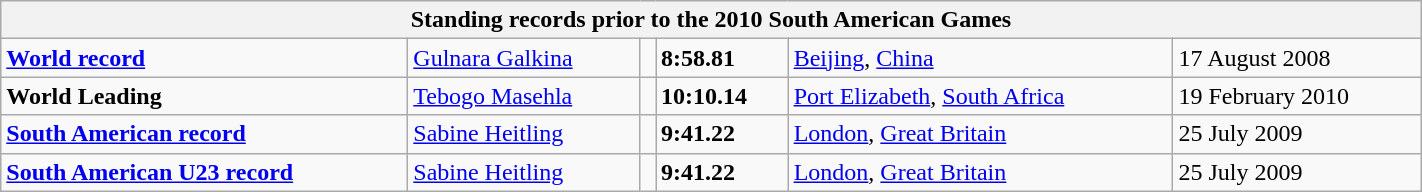<table class="wikitable" width=75%>
<tr>
<th colspan="6">Standing records prior to the 2010 South American Games</th>
</tr>
<tr>
<td><strong><a href='#'>World record</a></strong></td>
<td><a href='#'>Gulnara Galkina</a></td>
<td align=left></td>
<td><strong>8:58.81</strong></td>
<td><a href='#'>Beijing</a>, <a href='#'>China</a></td>
<td>17 August 2008</td>
</tr>
<tr>
<td><strong>World Leading</strong></td>
<td><a href='#'>Tebogo Masehla</a></td>
<td align=left></td>
<td><strong>10:10.14</strong></td>
<td><a href='#'>Port Elizabeth</a>, <a href='#'>South Africa</a></td>
<td>19 February 2010</td>
</tr>
<tr>
<td><strong><a href='#'>South American record</a></strong></td>
<td><a href='#'>Sabine Heitling</a></td>
<td align=left></td>
<td><strong>9:41.22</strong></td>
<td><a href='#'>London</a>, <a href='#'>Great Britain</a></td>
<td>25 July 2009</td>
</tr>
<tr>
<td><strong><a href='#'>South American U23 record</a></strong></td>
<td><a href='#'>Sabine Heitling</a></td>
<td align=left></td>
<td><strong>9:41.22</strong></td>
<td><a href='#'>London</a>, <a href='#'>Great Britain</a></td>
<td>25 July 2009</td>
</tr>
</table>
